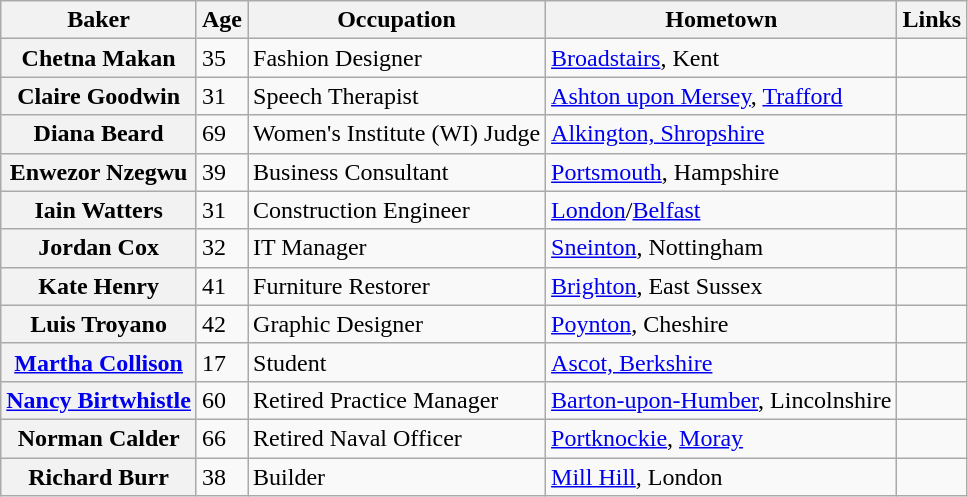<table class="wikitable sortable col2center">
<tr>
<th scope="col">Baker</th>
<th scope="col">Age</th>
<th scope="col" class="unsortable">Occupation</th>
<th scope="col" class="unsortable">Hometown</th>
<th scope="col" class="unsortable">Links</th>
</tr>
<tr>
<th scope="row">Chetna Makan</th>
<td>35</td>
<td>Fashion Designer</td>
<td><a href='#'>Broadstairs</a>, Kent</td>
<td></td>
</tr>
<tr>
<th scope="row">Claire Goodwin</th>
<td>31</td>
<td>Speech Therapist</td>
<td><a href='#'>Ashton upon Mersey</a>, <a href='#'>Trafford</a></td>
<td></td>
</tr>
<tr>
<th scope="row">Diana Beard</th>
<td>69</td>
<td>Women's Institute (WI) Judge</td>
<td><a href='#'>Alkington, Shropshire</a></td>
<td></td>
</tr>
<tr>
<th scope="row">Enwezor Nzegwu</th>
<td>39</td>
<td>Business Consultant</td>
<td><a href='#'>Portsmouth</a>, Hampshire</td>
<td></td>
</tr>
<tr>
<th scope="row">Iain Watters</th>
<td>31</td>
<td>Construction Engineer</td>
<td><a href='#'>London</a>/<a href='#'>Belfast</a></td>
<td></td>
</tr>
<tr>
<th scope="row">Jordan Cox</th>
<td>32</td>
<td>IT Manager</td>
<td><a href='#'>Sneinton</a>, Nottingham</td>
<td></td>
</tr>
<tr>
<th scope="row">Kate Henry</th>
<td>41</td>
<td>Furniture Restorer</td>
<td><a href='#'>Brighton</a>, East Sussex</td>
<td></td>
</tr>
<tr>
<th scope="row">Luis Troyano</th>
<td>42</td>
<td>Graphic Designer</td>
<td><a href='#'>Poynton</a>, Cheshire</td>
<td></td>
</tr>
<tr>
<th scope="row"><a href='#'>Martha Collison</a></th>
<td>17</td>
<td>Student</td>
<td><a href='#'>Ascot, Berkshire</a></td>
<td></td>
</tr>
<tr>
<th scope="row"><a href='#'>Nancy Birtwhistle</a></th>
<td>60</td>
<td>Retired Practice Manager</td>
<td><a href='#'>Barton-upon-Humber</a>, Lincolnshire</td>
<td></td>
</tr>
<tr>
<th scope="row">Norman Calder</th>
<td>66</td>
<td>Retired Naval Officer</td>
<td><a href='#'>Portknockie</a>, <a href='#'>Moray</a></td>
<td></td>
</tr>
<tr>
<th scope="row">Richard Burr</th>
<td>38</td>
<td>Builder</td>
<td><a href='#'>Mill Hill</a>, London</td>
<td></td>
</tr>
</table>
